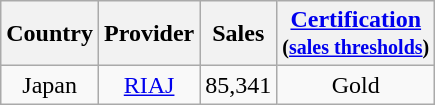<table class="wikitable">
<tr>
<th>Country</th>
<th>Provider</th>
<th>Sales</th>
<th><a href='#'>Certification</a><br><small>(<a href='#'>sales thresholds</a>)</small></th>
</tr>
<tr>
<td style="text-align:center;">Japan</td>
<td style="text-align:center;"><a href='#'>RIAJ</a></td>
<td style="text-align:center;">85,341</td>
<td style="text-align:center;">Gold</td>
</tr>
</table>
